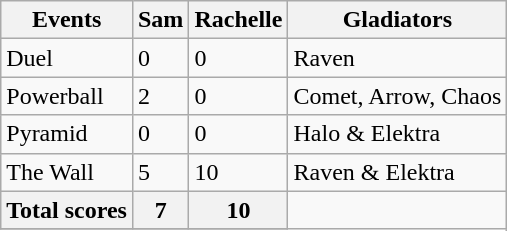<table class="wikitable">
<tr>
<th>Events</th>
<th>Sam</th>
<th>Rachelle</th>
<th>Gladiators</th>
</tr>
<tr>
<td>Duel</td>
<td>0</td>
<td>0</td>
<td>Raven</td>
</tr>
<tr>
<td>Powerball</td>
<td>2</td>
<td>0</td>
<td>Comet, Arrow, Chaos</td>
</tr>
<tr>
<td>Pyramid</td>
<td>0</td>
<td>0</td>
<td>Halo & Elektra</td>
</tr>
<tr>
<td>The Wall</td>
<td>5</td>
<td>10</td>
<td>Raven & Elektra</td>
</tr>
<tr>
<th>Total scores</th>
<th>7</th>
<th>10</th>
</tr>
<tr>
</tr>
</table>
